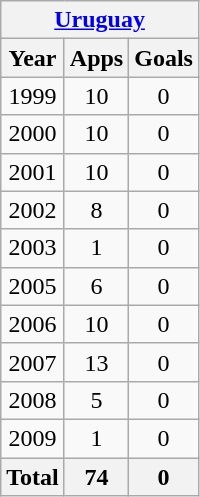<table class="wikitable" style="text-align:center">
<tr>
<th colspan=3><a href='#'>Uruguay</a></th>
</tr>
<tr>
<th>Year</th>
<th>Apps</th>
<th>Goals</th>
</tr>
<tr>
<td>1999</td>
<td>10</td>
<td>0</td>
</tr>
<tr>
<td>2000</td>
<td>10</td>
<td>0</td>
</tr>
<tr>
<td>2001</td>
<td>10</td>
<td>0</td>
</tr>
<tr>
<td>2002</td>
<td>8</td>
<td>0</td>
</tr>
<tr>
<td>2003</td>
<td>1</td>
<td>0</td>
</tr>
<tr>
<td>2005</td>
<td>6</td>
<td>0</td>
</tr>
<tr>
<td>2006</td>
<td>10</td>
<td>0</td>
</tr>
<tr>
<td>2007</td>
<td>13</td>
<td>0</td>
</tr>
<tr>
<td>2008</td>
<td>5</td>
<td>0</td>
</tr>
<tr>
<td>2009</td>
<td>1</td>
<td>0</td>
</tr>
<tr>
<th>Total</th>
<th>74</th>
<th>0</th>
</tr>
</table>
